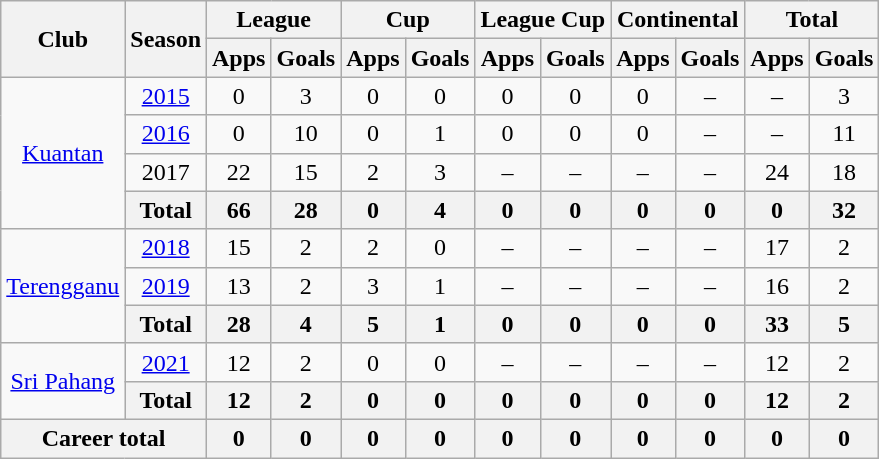<table class="wikitable" style="text-align: center;">
<tr>
<th rowspan="2">Club</th>
<th rowspan="2">Season</th>
<th colspan="2">League</th>
<th colspan="2">Cup</th>
<th colspan="2">League Cup</th>
<th colspan="2">Continental</th>
<th colspan="2">Total</th>
</tr>
<tr>
<th>Apps</th>
<th>Goals</th>
<th>Apps</th>
<th>Goals</th>
<th>Apps</th>
<th>Goals</th>
<th>Apps</th>
<th>Goals</th>
<th>Apps</th>
<th>Goals</th>
</tr>
<tr>
<td rowspan="4" valign="center"><a href='#'>Kuantan</a></td>
<td><a href='#'>2015</a></td>
<td>0</td>
<td>3</td>
<td>0</td>
<td>0</td>
<td>0</td>
<td>0</td>
<td>0</td>
<td>–</td>
<td>–</td>
<td>3</td>
</tr>
<tr>
<td><a href='#'>2016</a></td>
<td>0</td>
<td>10</td>
<td>0</td>
<td>1</td>
<td>0</td>
<td>0</td>
<td>0</td>
<td>–</td>
<td>–</td>
<td>11</td>
</tr>
<tr>
<td>2017</td>
<td>22</td>
<td>15</td>
<td>2</td>
<td>3</td>
<td>–</td>
<td>–</td>
<td>–</td>
<td>–</td>
<td>24</td>
<td>18</td>
</tr>
<tr>
<th>Total</th>
<th>66</th>
<th>28</th>
<th>0</th>
<th>4</th>
<th>0</th>
<th>0</th>
<th>0</th>
<th>0</th>
<th>0</th>
<th>32</th>
</tr>
<tr>
<td rowspan="3" valign="center"><a href='#'>Terengganu</a></td>
<td><a href='#'>2018</a></td>
<td>15</td>
<td>2</td>
<td>2</td>
<td>0</td>
<td>–</td>
<td>–</td>
<td>–</td>
<td>–</td>
<td>17</td>
<td>2</td>
</tr>
<tr>
<td><a href='#'>2019</a></td>
<td>13</td>
<td>2</td>
<td>3</td>
<td>1</td>
<td>–</td>
<td>–</td>
<td>–</td>
<td>–</td>
<td>16</td>
<td>2</td>
</tr>
<tr>
<th>Total</th>
<th>28</th>
<th>4</th>
<th>5</th>
<th>1</th>
<th>0</th>
<th>0</th>
<th>0</th>
<th>0</th>
<th>33</th>
<th>5</th>
</tr>
<tr>
<td rowspan="2" valign="center"><a href='#'>Sri Pahang</a></td>
<td><a href='#'>2021</a></td>
<td>12</td>
<td>2</td>
<td>0</td>
<td>0</td>
<td>–</td>
<td>–</td>
<td>–</td>
<td>–</td>
<td>12</td>
<td>2</td>
</tr>
<tr>
<th>Total</th>
<th>12</th>
<th>2</th>
<th>0</th>
<th>0</th>
<th>0</th>
<th>0</th>
<th>0</th>
<th>0</th>
<th>12</th>
<th>2</th>
</tr>
<tr>
<th colspan=2>Career total</th>
<th>0</th>
<th>0</th>
<th>0</th>
<th>0</th>
<th>0</th>
<th>0</th>
<th>0</th>
<th>0</th>
<th>0</th>
<th>0</th>
</tr>
</table>
